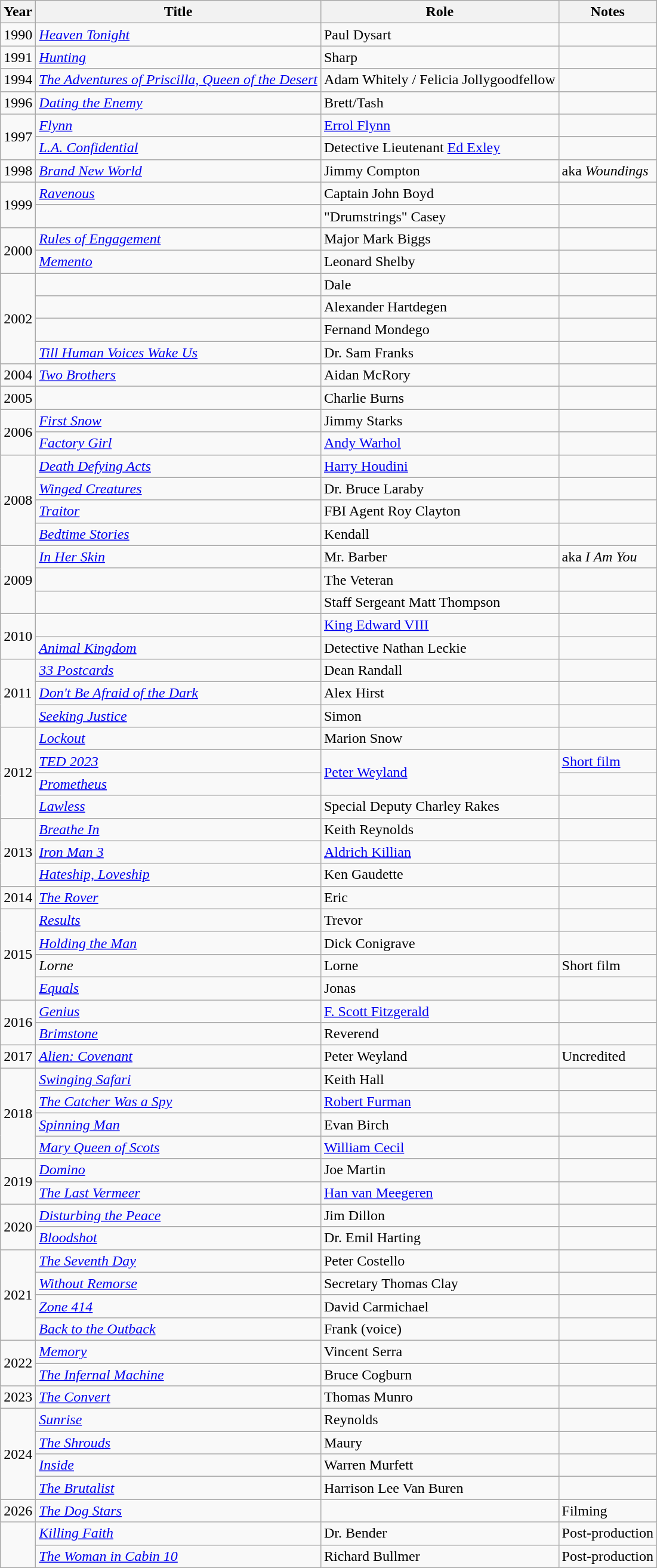<table class="wikitable sortable unsortable">
<tr>
<th>Year</th>
<th>Title</th>
<th>Role</th>
<th class="unsortable">Notes</th>
</tr>
<tr>
<td>1990</td>
<td><em><a href='#'>Heaven Tonight</a></em></td>
<td>Paul Dysart</td>
<td></td>
</tr>
<tr>
<td>1991</td>
<td><em><a href='#'>Hunting</a></em></td>
<td>Sharp</td>
<td></td>
</tr>
<tr>
<td>1994</td>
<td><em><a href='#'>The Adventures of Priscilla, Queen of the Desert</a></em></td>
<td>Adam Whitely / Felicia Jollygoodfellow</td>
<td></td>
</tr>
<tr>
<td>1996</td>
<td><em><a href='#'>Dating the Enemy</a></em></td>
<td>Brett/Tash</td>
<td></td>
</tr>
<tr>
<td rowspan="2">1997</td>
<td><em><a href='#'>Flynn</a></em></td>
<td><a href='#'>Errol Flynn</a></td>
<td></td>
</tr>
<tr>
<td><em><a href='#'>L.A. Confidential</a></em></td>
<td>Detective Lieutenant <a href='#'>Ed Exley</a></td>
<td></td>
</tr>
<tr>
<td>1998</td>
<td><em><a href='#'>Brand New World</a></em></td>
<td>Jimmy Compton</td>
<td>aka <em>Woundings</em></td>
</tr>
<tr>
<td rowspan="2">1999</td>
<td><em><a href='#'>Ravenous</a></em></td>
<td>Captain John Boyd</td>
<td></td>
</tr>
<tr>
<td><em></em></td>
<td>"Drumstrings" Casey</td>
<td></td>
</tr>
<tr>
<td rowspan="2">2000</td>
<td><em><a href='#'>Rules of Engagement</a></em></td>
<td>Major Mark Biggs</td>
<td></td>
</tr>
<tr>
<td><em><a href='#'>Memento</a></em></td>
<td>Leonard Shelby</td>
<td></td>
</tr>
<tr>
<td rowspan="4">2002</td>
<td><em></em></td>
<td>Dale</td>
<td></td>
</tr>
<tr>
<td><em></em></td>
<td>Alexander Hartdegen</td>
<td></td>
</tr>
<tr>
<td><em></em></td>
<td>Fernand Mondego</td>
<td></td>
</tr>
<tr>
<td><em><a href='#'>Till Human Voices Wake Us</a></em></td>
<td>Dr. Sam Franks</td>
<td></td>
</tr>
<tr>
<td>2004</td>
<td><em><a href='#'>Two Brothers</a></em></td>
<td>Aidan McRory</td>
<td></td>
</tr>
<tr>
<td>2005</td>
<td><em></em></td>
<td>Charlie Burns</td>
<td></td>
</tr>
<tr>
<td rowspan="2">2006</td>
<td><em><a href='#'>First Snow</a></em></td>
<td>Jimmy Starks</td>
<td></td>
</tr>
<tr>
<td><em><a href='#'>Factory Girl</a></em></td>
<td><a href='#'>Andy Warhol</a></td>
<td></td>
</tr>
<tr>
<td rowspan="4">2008</td>
<td><em><a href='#'>Death Defying Acts</a></em></td>
<td><a href='#'>Harry Houdini</a></td>
<td></td>
</tr>
<tr>
<td><em><a href='#'>Winged Creatures</a></em></td>
<td>Dr. Bruce Laraby</td>
<td></td>
</tr>
<tr>
<td><em><a href='#'>Traitor</a></em></td>
<td>FBI Agent Roy Clayton</td>
<td></td>
</tr>
<tr>
<td><em><a href='#'>Bedtime Stories</a></em></td>
<td>Kendall</td>
<td></td>
</tr>
<tr>
<td rowspan="3">2009</td>
<td><em><a href='#'>In Her Skin</a></em></td>
<td>Mr. Barber</td>
<td>aka <em>I Am You</em></td>
</tr>
<tr>
<td><em></em></td>
<td>The Veteran</td>
<td></td>
</tr>
<tr>
<td><em></em></td>
<td>Staff Sergeant Matt Thompson</td>
<td></td>
</tr>
<tr>
<td rowspan="2">2010</td>
<td><em></em></td>
<td><a href='#'>King Edward VIII</a></td>
<td></td>
</tr>
<tr>
<td><em><a href='#'>Animal Kingdom</a></em></td>
<td>Detective Nathan Leckie</td>
<td></td>
</tr>
<tr>
<td rowspan="3">2011</td>
<td><em><a href='#'>33 Postcards</a></em></td>
<td>Dean Randall</td>
<td></td>
</tr>
<tr>
<td><em><a href='#'>Don't Be Afraid of the Dark</a></em></td>
<td>Alex Hirst</td>
<td></td>
</tr>
<tr>
<td><em><a href='#'>Seeking Justice</a></em></td>
<td>Simon</td>
<td></td>
</tr>
<tr>
<td rowspan="4">2012</td>
<td><em><a href='#'>Lockout</a></em></td>
<td>Marion Snow</td>
<td></td>
</tr>
<tr>
<td><em><a href='#'>TED 2023</a></em></td>
<td rowspan="2"><a href='#'>Peter Weyland</a></td>
<td><a href='#'>Short film</a></td>
</tr>
<tr>
<td><em><a href='#'>Prometheus</a></em></td>
<td></td>
</tr>
<tr>
<td><em><a href='#'>Lawless</a></em></td>
<td>Special Deputy Charley Rakes</td>
<td></td>
</tr>
<tr>
<td rowspan="3">2013</td>
<td><em><a href='#'>Breathe In</a></em></td>
<td>Keith Reynolds</td>
<td></td>
</tr>
<tr>
<td><em><a href='#'>Iron Man 3</a></em></td>
<td><a href='#'>Aldrich Killian</a></td>
<td></td>
</tr>
<tr>
<td><em><a href='#'>Hateship, Loveship</a></em></td>
<td>Ken Gaudette</td>
<td></td>
</tr>
<tr>
<td>2014</td>
<td><em><a href='#'>The Rover</a></em></td>
<td>Eric</td>
<td></td>
</tr>
<tr>
<td rowspan="4">2015</td>
<td><em><a href='#'>Results</a></em></td>
<td>Trevor</td>
<td></td>
</tr>
<tr>
<td><em><a href='#'>Holding the Man</a></em></td>
<td>Dick Conigrave</td>
<td></td>
</tr>
<tr>
<td><em>Lorne</em></td>
<td>Lorne</td>
<td>Short film</td>
</tr>
<tr>
<td><em><a href='#'>Equals</a></em></td>
<td>Jonas</td>
<td></td>
</tr>
<tr>
<td rowspan="2">2016</td>
<td><em><a href='#'>Genius</a></em></td>
<td><a href='#'>F. Scott Fitzgerald</a></td>
<td></td>
</tr>
<tr>
<td><em><a href='#'>Brimstone</a></em></td>
<td>Reverend</td>
<td></td>
</tr>
<tr>
<td>2017</td>
<td><em><a href='#'>Alien: Covenant</a></em></td>
<td>Peter Weyland</td>
<td>Uncredited</td>
</tr>
<tr>
<td rowspan="4">2018</td>
<td><em><a href='#'>Swinging Safari</a></em></td>
<td>Keith Hall</td>
<td></td>
</tr>
<tr>
<td><em><a href='#'>The Catcher Was a Spy</a></em></td>
<td><a href='#'>Robert Furman</a></td>
<td></td>
</tr>
<tr>
<td><em><a href='#'>Spinning Man</a></em></td>
<td>Evan Birch</td>
<td></td>
</tr>
<tr>
<td><em><a href='#'>Mary Queen of Scots</a></em></td>
<td><a href='#'>William Cecil</a></td>
<td></td>
</tr>
<tr>
<td rowspan="2">2019</td>
<td><em><a href='#'>Domino</a></em></td>
<td>Joe Martin</td>
<td></td>
</tr>
<tr>
<td><em><a href='#'>The Last Vermeer</a></em></td>
<td><a href='#'>Han van Meegeren</a></td>
<td></td>
</tr>
<tr>
<td rowspan="2">2020</td>
<td><em><a href='#'>Disturbing the Peace</a></em></td>
<td>Jim Dillon</td>
<td></td>
</tr>
<tr>
<td><em><a href='#'>Bloodshot</a></em></td>
<td>Dr. Emil Harting</td>
<td></td>
</tr>
<tr>
<td rowspan="4">2021</td>
<td><em><a href='#'>The Seventh Day</a></em></td>
<td>Peter Costello</td>
<td></td>
</tr>
<tr>
<td><em><a href='#'>Without Remorse</a></em></td>
<td>Secretary Thomas Clay</td>
<td></td>
</tr>
<tr>
<td><em><a href='#'>Zone 414</a></em></td>
<td>David Carmichael</td>
<td></td>
</tr>
<tr>
<td><em><a href='#'>Back to the Outback</a></em></td>
<td>Frank (voice)</td>
<td></td>
</tr>
<tr>
<td rowspan="2">2022</td>
<td><em><a href='#'>Memory</a></em></td>
<td>Vincent Serra</td>
<td></td>
</tr>
<tr>
<td><em><a href='#'>The Infernal Machine</a></em></td>
<td>Bruce Cogburn</td>
<td></td>
</tr>
<tr>
<td>2023</td>
<td><em><a href='#'>The Convert</a></em></td>
<td>Thomas Munro</td>
<td></td>
</tr>
<tr>
<td rowspan="4">2024</td>
<td><em><a href='#'>Sunrise</a></em></td>
<td>Reynolds</td>
<td></td>
</tr>
<tr>
<td><em><a href='#'>The Shrouds</a></em></td>
<td>Maury</td>
<td></td>
</tr>
<tr>
<td><em><a href='#'>Inside</a></em></td>
<td>Warren Murfett</td>
<td></td>
</tr>
<tr>
<td><em><a href='#'>The Brutalist</a></em></td>
<td>Harrison Lee Van Buren</td>
<td></td>
</tr>
<tr>
<td>2026</td>
<td><em><a href='#'>The Dog Stars</a></em></td>
<td></td>
<td>Filming</td>
</tr>
<tr>
<td rowspan="2"></td>
<td><em><a href='#'>Killing Faith</a></em></td>
<td>Dr. Bender</td>
<td>Post-production</td>
</tr>
<tr>
<td><em><a href='#'>The Woman in Cabin 10</a></em></td>
<td>Richard Bullmer</td>
<td>Post-production</td>
</tr>
</table>
